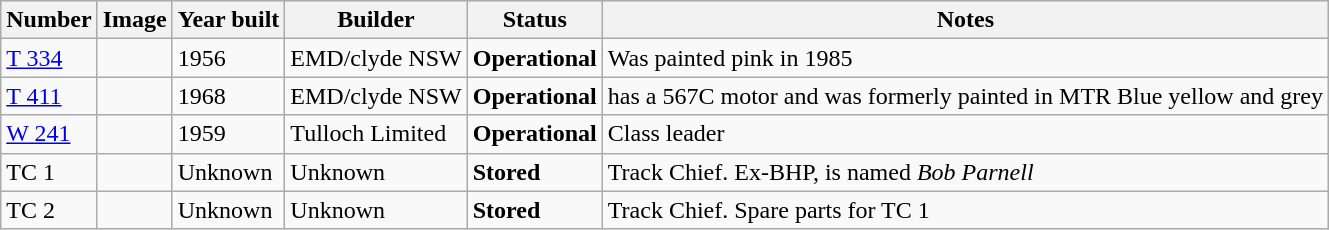<table class="wikitable">
<tr>
<th>Number</th>
<th>Image</th>
<th>Year built</th>
<th>Builder</th>
<th>Status</th>
<th>Notes</th>
</tr>
<tr>
<td><a href='#'>T 334</a></td>
<td><br></td>
<td>1956</td>
<td>EMD/clyde NSW</td>
<td><strong>Operational</strong></td>
<td>Was painted pink in 1985</td>
</tr>
<tr>
<td><a href='#'>T 411</a></td>
<td><br></td>
<td>1968</td>
<td>EMD/clyde NSW</td>
<td><strong>Operational</strong></td>
<td>has a 567C motor and was formerly painted in MTR Blue yellow and grey</td>
</tr>
<tr>
<td><a href='#'>W 241</a></td>
<td></td>
<td>1959</td>
<td>Tulloch Limited</td>
<td><strong>Operational</strong></td>
<td>Class leader</td>
</tr>
<tr>
<td>TC 1</td>
<td></td>
<td>Unknown</td>
<td>Unknown</td>
<td><strong>Stored</strong></td>
<td>Track Chief. Ex-BHP, is named <em>Bob Parnell</em></td>
</tr>
<tr>
<td>TC 2</td>
<td></td>
<td>Unknown</td>
<td>Unknown</td>
<td><strong>Stored </strong></td>
<td>Track Chief. Spare parts for TC 1</td>
</tr>
</table>
